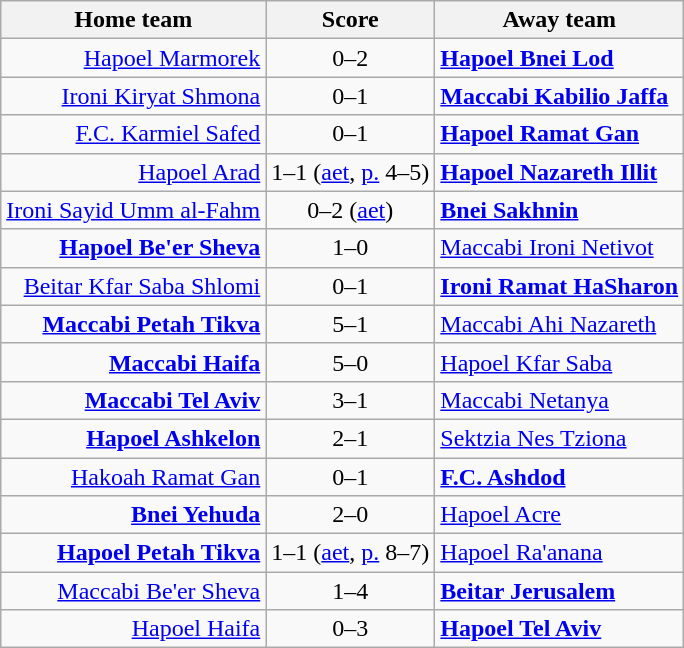<table class="wikitable" style="text-align: center">
<tr>
<th>Home team</th>
<th>Score</th>
<th>Away team</th>
</tr>
<tr>
<td align="right"><a href='#'>Hapoel Marmorek</a></td>
<td>0–2</td>
<td align="left"><strong><a href='#'>Hapoel Bnei Lod</a></strong></td>
</tr>
<tr>
<td align="right"><a href='#'>Ironi Kiryat Shmona</a></td>
<td>0–1</td>
<td align="left"><strong><a href='#'>Maccabi Kabilio Jaffa</a></strong></td>
</tr>
<tr>
<td align="right"><a href='#'>F.C. Karmiel Safed</a></td>
<td>0–1</td>
<td align="left"><strong><a href='#'>Hapoel Ramat Gan</a></strong></td>
</tr>
<tr>
<td align="right"><a href='#'>Hapoel Arad</a></td>
<td>1–1 (<a href='#'>aet</a>, <a href='#'>p.</a> 4–5)</td>
<td align="left"><strong><a href='#'>Hapoel Nazareth Illit</a></strong></td>
</tr>
<tr>
<td align="right"><a href='#'>Ironi Sayid Umm al-Fahm</a></td>
<td>0–2 (<a href='#'>aet</a>)</td>
<td align="left"><strong><a href='#'>Bnei Sakhnin</a></strong></td>
</tr>
<tr>
<td align="right"><strong><a href='#'>Hapoel Be'er Sheva</a></strong></td>
<td>1–0</td>
<td align="left"><a href='#'>Maccabi Ironi Netivot</a></td>
</tr>
<tr>
<td align="right"><a href='#'>Beitar Kfar Saba Shlomi</a></td>
<td>0–1</td>
<td align="left"><strong><a href='#'>Ironi Ramat HaSharon</a></strong></td>
</tr>
<tr>
<td align="right"><strong><a href='#'>Maccabi Petah Tikva</a></strong></td>
<td>5–1</td>
<td align="left"><a href='#'>Maccabi Ahi Nazareth</a></td>
</tr>
<tr>
<td align="right"><strong><a href='#'>Maccabi Haifa</a></strong></td>
<td>5–0</td>
<td align="left"><a href='#'>Hapoel Kfar Saba</a></td>
</tr>
<tr>
<td align="right"><strong><a href='#'>Maccabi Tel Aviv</a></strong></td>
<td>3–1</td>
<td align="left"><a href='#'>Maccabi Netanya</a></td>
</tr>
<tr>
<td align="right"><strong><a href='#'>Hapoel Ashkelon</a></strong></td>
<td>2–1</td>
<td align="left"><a href='#'>Sektzia Nes Tziona</a></td>
</tr>
<tr>
<td align="right"><a href='#'>Hakoah Ramat Gan</a></td>
<td>0–1</td>
<td align="left"><strong><a href='#'>F.C. Ashdod</a></strong></td>
</tr>
<tr>
<td align="right"><strong><a href='#'>Bnei Yehuda</a></strong></td>
<td>2–0</td>
<td align="left"><a href='#'>Hapoel Acre</a></td>
</tr>
<tr>
<td align="right"><strong><a href='#'>Hapoel Petah Tikva</a></strong></td>
<td>1–1 (<a href='#'>aet</a>, <a href='#'>p.</a> 8–7)</td>
<td align="left"><a href='#'>Hapoel Ra'anana</a></td>
</tr>
<tr>
<td align="right"><a href='#'>Maccabi Be'er Sheva</a></td>
<td>1–4</td>
<td align="left"><strong><a href='#'>Beitar Jerusalem</a></strong></td>
</tr>
<tr>
<td align="right"><a href='#'>Hapoel Haifa</a></td>
<td>0–3</td>
<td align="left"><strong><a href='#'>Hapoel Tel Aviv</a></strong></td>
</tr>
</table>
